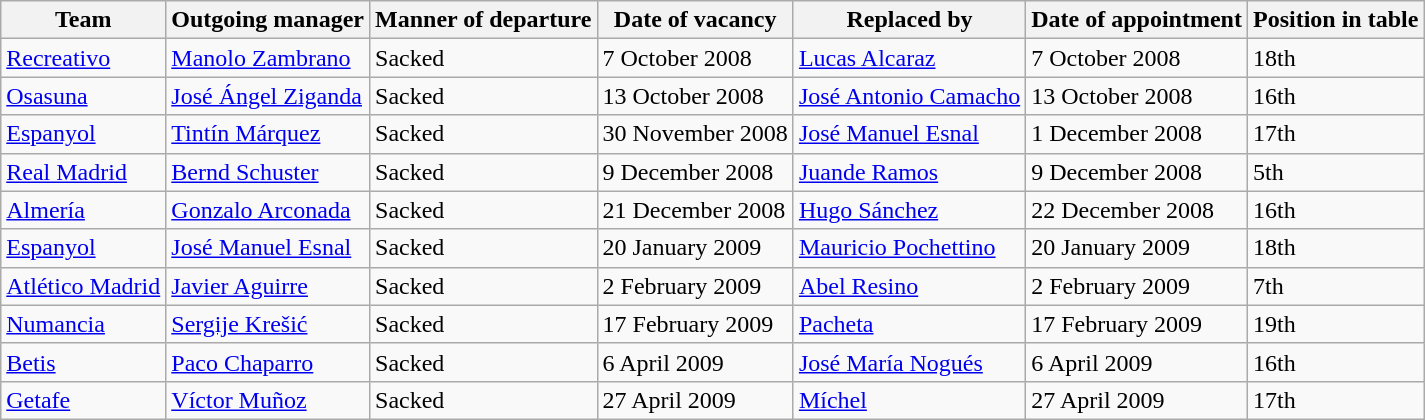<table class="wikitable sortable">
<tr>
<th>Team</th>
<th>Outgoing manager</th>
<th>Manner of departure</th>
<th>Date of vacancy</th>
<th>Replaced by</th>
<th>Date of appointment</th>
<th>Position in table</th>
</tr>
<tr>
<td><a href='#'>Recreativo</a></td>
<td> <a href='#'>Manolo Zambrano</a></td>
<td>Sacked</td>
<td>7 October 2008</td>
<td> <a href='#'>Lucas Alcaraz</a></td>
<td>7 October 2008</td>
<td>18th</td>
</tr>
<tr>
<td><a href='#'>Osasuna</a></td>
<td> <a href='#'>José Ángel Ziganda</a></td>
<td>Sacked</td>
<td>13 October 2008</td>
<td> <a href='#'>José Antonio Camacho</a></td>
<td>13 October 2008</td>
<td>16th</td>
</tr>
<tr>
<td><a href='#'>Espanyol</a></td>
<td> <a href='#'>Tintín Márquez</a></td>
<td>Sacked</td>
<td>30 November 2008</td>
<td> <a href='#'>José Manuel Esnal</a></td>
<td>1 December 2008</td>
<td>17th</td>
</tr>
<tr>
<td><a href='#'>Real Madrid</a></td>
<td> <a href='#'>Bernd Schuster</a></td>
<td>Sacked</td>
<td>9 December 2008</td>
<td> <a href='#'>Juande Ramos</a></td>
<td>9 December 2008</td>
<td>5th</td>
</tr>
<tr>
<td><a href='#'>Almería</a></td>
<td> <a href='#'>Gonzalo Arconada</a></td>
<td>Sacked</td>
<td>21 December 2008</td>
<td> <a href='#'>Hugo Sánchez</a></td>
<td>22 December 2008</td>
<td>16th</td>
</tr>
<tr>
<td><a href='#'>Espanyol</a></td>
<td> <a href='#'>José Manuel Esnal</a></td>
<td>Sacked</td>
<td>20 January 2009</td>
<td> <a href='#'>Mauricio Pochettino</a></td>
<td>20 January 2009</td>
<td>18th</td>
</tr>
<tr>
<td><a href='#'>Atlético Madrid</a></td>
<td> <a href='#'>Javier Aguirre</a></td>
<td>Sacked</td>
<td>2 February 2009</td>
<td> <a href='#'>Abel Resino</a></td>
<td>2 February 2009</td>
<td>7th</td>
</tr>
<tr>
<td><a href='#'>Numancia</a></td>
<td> <a href='#'>Sergije Krešić</a></td>
<td>Sacked</td>
<td>17 February 2009</td>
<td> <a href='#'>Pacheta</a></td>
<td>17 February 2009</td>
<td>19th</td>
</tr>
<tr>
<td><a href='#'>Betis</a></td>
<td> <a href='#'>Paco Chaparro</a></td>
<td>Sacked</td>
<td>6 April 2009</td>
<td> <a href='#'>José María Nogués</a></td>
<td>6 April 2009</td>
<td>16th</td>
</tr>
<tr>
<td><a href='#'>Getafe</a></td>
<td> <a href='#'>Víctor Muñoz</a></td>
<td>Sacked</td>
<td>27 April 2009</td>
<td> <a href='#'>Míchel</a></td>
<td>27 April 2009</td>
<td>17th</td>
</tr>
</table>
